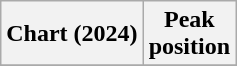<table class="wikitable plainrowheaders" style="text-align:center">
<tr>
<th scope="col">Chart (2024)</th>
<th scope="col">Peak<br>position</th>
</tr>
<tr>
</tr>
</table>
